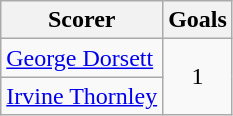<table class="wikitable">
<tr>
<th>Scorer</th>
<th>Goals</th>
</tr>
<tr>
<td> <a href='#'>George Dorsett</a></td>
<td rowspan="2" align=center>1</td>
</tr>
<tr>
<td> <a href='#'>Irvine Thornley</a></td>
</tr>
</table>
